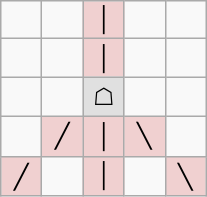<table border="1" class="wikitable">
<tr align=center>
<td width="20"> </td>
<td width="20"> </td>
<td width="20" style="background:#f0d0d0;">│</td>
<td width="20"> </td>
<td width="20"> </td>
</tr>
<tr align=center>
<td> </td>
<td> </td>
<td style="background:#f0d0d0;">│</td>
<td> </td>
<td> </td>
</tr>
<tr align=center>
<td> </td>
<td> </td>
<td style="background:#e0e0e0;">☖</td>
<td> </td>
<td> </td>
</tr>
<tr align=center>
<td> </td>
<td style="background:#f0d0d0;">╱</td>
<td style="background:#f0d0d0;">│</td>
<td style="background:#f0d0d0;">╲</td>
<td> </td>
</tr>
<tr align=center>
<td style="background:#f0d0d0;">╱</td>
<td> </td>
<td style="background:#f0d0d0;">│</td>
<td> </td>
<td style="background:#f0d0d0;">╲</td>
</tr>
</table>
